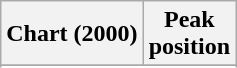<table class="wikitable sortable plainrowheaders" style="text-align:center">
<tr>
<th scope="col">Chart (2000)</th>
<th scope="col">Peak<br>position</th>
</tr>
<tr>
</tr>
<tr>
</tr>
</table>
